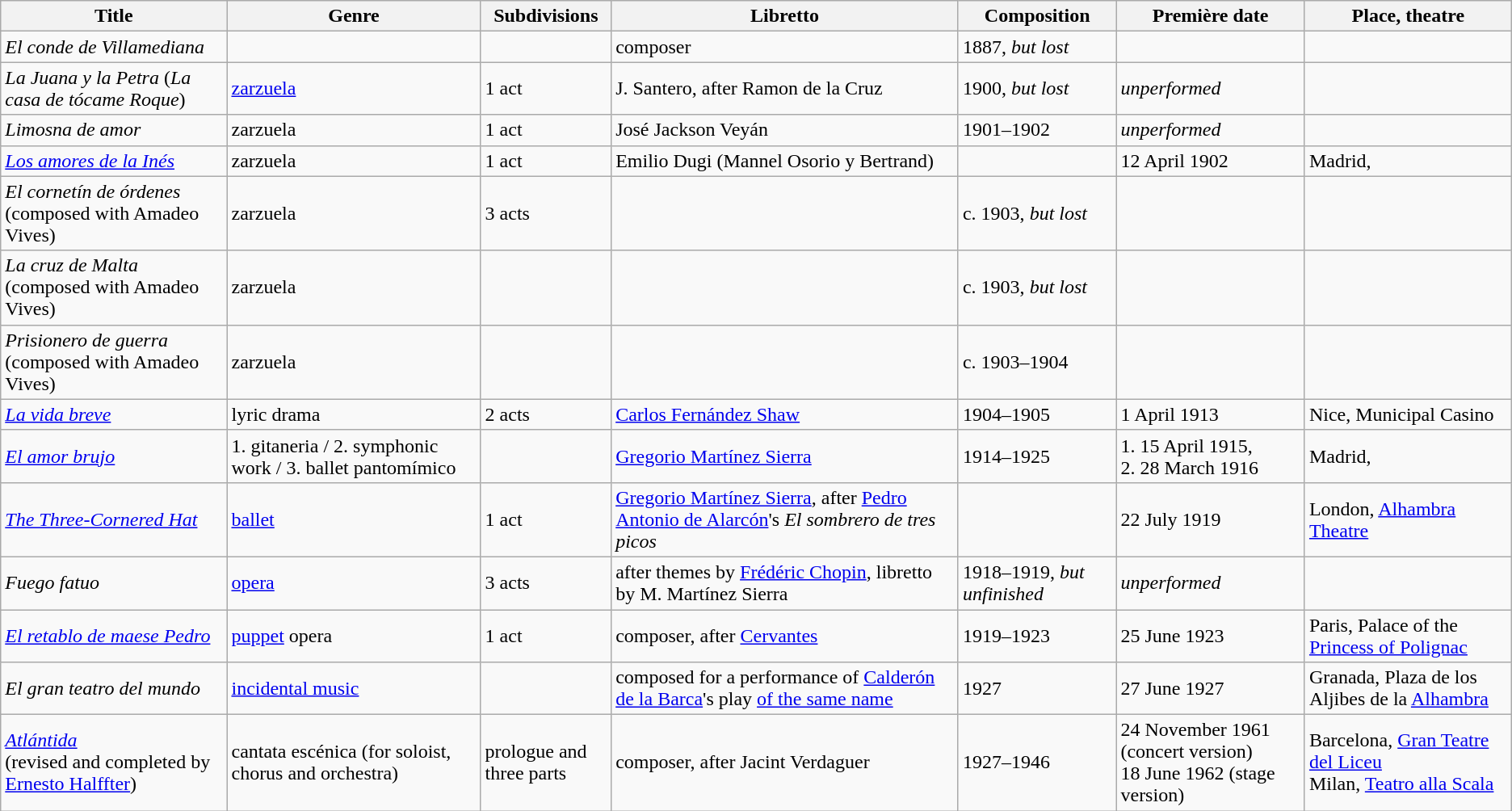<table class="wikitable sortable">
<tr>
<th>Title</th>
<th>Genre</th>
<th>Sub­divisions</th>
<th>Libretto</th>
<th>Composition</th>
<th>Première date</th>
<th>Place, theatre</th>
</tr>
<tr>
<td><em>El conde de Villamediana</em></td>
<td></td>
<td></td>
<td>composer</td>
<td>1887, <em>but lost</em></td>
<td></td>
<td></td>
</tr>
<tr>
<td><em>La Juana y la Petra</em> (<em>La casa de tócame Roque</em>)</td>
<td><a href='#'>zarzuela</a></td>
<td>1 act</td>
<td>J. Santero, after Ramon de la Cruz</td>
<td>1900, <em>but lost</em></td>
<td><em>unperformed</em></td>
<td></td>
</tr>
<tr>
<td><em>Limosna de amor</em></td>
<td>zarzuela</td>
<td>1 act</td>
<td>José Jackson Veyán</td>
<td>1901–1902</td>
<td><em>unperformed</em></td>
<td></td>
</tr>
<tr>
<td><em><a href='#'>Los amores de la Inés</a></em></td>
<td>zarzuela</td>
<td>1 act</td>
<td>Emilio Dugi (Mannel Osorio y Bertrand)</td>
<td></td>
<td>12 April 1902</td>
<td>Madrid, </td>
</tr>
<tr>
<td><em>El cornetín de órdenes</em><br>(composed with Amadeo Vives)</td>
<td>zarzuela</td>
<td>3 acts</td>
<td></td>
<td>c. 1903, <em>but lost</em></td>
<td></td>
<td></td>
</tr>
<tr>
<td><em>La cruz de Malta</em><br>(composed with Amadeo Vives)</td>
<td>zarzuela</td>
<td></td>
<td></td>
<td>c. 1903, <em>but lost</em></td>
<td></td>
<td></td>
</tr>
<tr>
<td><em>Prisionero de guerra</em><br>(composed with Amadeo Vives)</td>
<td>zarzuela</td>
<td></td>
<td></td>
<td>c. 1903–1904</td>
<td></td>
<td></td>
</tr>
<tr>
<td><em><a href='#'>La vida breve</a></em></td>
<td>lyric drama</td>
<td>2 acts</td>
<td><a href='#'>Carlos Fernández Shaw</a></td>
<td>1904–1905</td>
<td>1 April 1913</td>
<td>Nice, Municipal Casino</td>
</tr>
<tr>
<td><em><a href='#'>El amor brujo</a></em></td>
<td>1. gitaneria / 2. symphonic work / 3. ballet pantomímico</td>
<td></td>
<td><a href='#'>Gregorio Martínez Sierra</a></td>
<td>1914–1925</td>
<td> 1. 15 April 1915,<br>2. 28 March 1916</td>
<td>Madrid, </td>
</tr>
<tr>
<td><em><a href='#'>The Three-Cornered Hat</a></em></td>
<td><a href='#'>ballet</a></td>
<td>1 act</td>
<td><a href='#'>Gregorio Martínez Sierra</a>, after <a href='#'>Pedro Antonio de Alarcón</a>'s <em>El sombrero de tres picos</em></td>
<td></td>
<td> 22 July 1919</td>
<td>London, <a href='#'>Alhambra Theatre</a></td>
</tr>
<tr>
<td><em>Fuego fatuo</em></td>
<td><a href='#'>opera</a></td>
<td>3 acts</td>
<td>after themes by <a href='#'>Frédéric Chopin</a>, libretto by M. Martínez Sierra</td>
<td>1918–1919, <em>but unfinished</em></td>
<td><em>unperformed</em></td>
<td></td>
</tr>
<tr>
<td><em><a href='#'>El retablo de maese Pedro</a></em></td>
<td><a href='#'>puppet</a> opera</td>
<td>1 act</td>
<td>composer, after <a href='#'>Cervantes</a></td>
<td>1919–1923</td>
<td>25 June 1923</td>
<td>Paris, Palace of the <a href='#'>Princess of Polignac</a></td>
</tr>
<tr>
<td><em>El gran teatro del mundo</em></td>
<td><a href='#'>incidental music</a></td>
<td></td>
<td>composed for a performance of <a href='#'>Calderón de la Barca</a>'s play <a href='#'>of the same name</a></td>
<td>1927</td>
<td>27 June 1927</td>
<td>Granada, Plaza de los Aljibes de la <a href='#'>Alhambra</a></td>
</tr>
<tr>
<td><em><a href='#'>Atlántida</a></em><br>(revised and completed by <a href='#'>Ernesto Halffter</a>)</td>
<td>cantata escénica (for soloist, chorus and orchestra)</td>
<td>prologue and three parts</td>
<td>composer, after Jacint Verdaguer</td>
<td>1927–1946</td>
<td>24 November 1961 (concert version)<br>18 June 1962 (stage version)</td>
<td>Barcelona, <a href='#'>Gran Teatre del Liceu</a><br>Milan, <a href='#'>Teatro alla Scala</a></td>
</tr>
</table>
